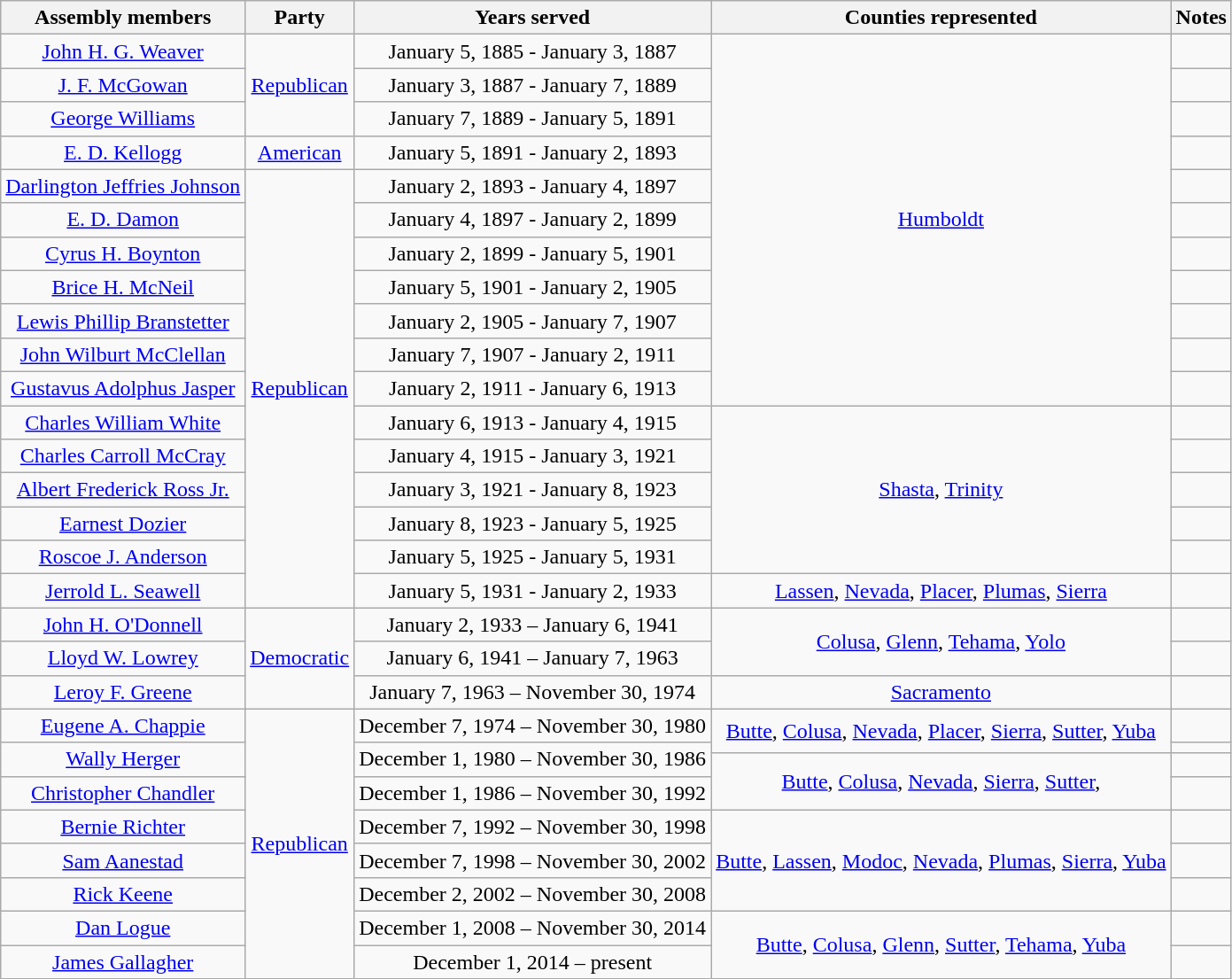<table class=wikitable style="text-align:center">
<tr>
<th>Assembly members</th>
<th>Party</th>
<th>Years served</th>
<th>Counties represented</th>
<th>Notes</th>
</tr>
<tr>
<td><a href='#'>John H. G. Weaver</a></td>
<td rowspan=3 ><a href='#'>Republican</a></td>
<td>January 5, 1885 - January 3, 1887</td>
<td rowspan=11><a href='#'>Humboldt</a></td>
<td></td>
</tr>
<tr>
<td><a href='#'>J. F. McGowan</a></td>
<td>January 3, 1887 - January 7, 1889</td>
<td></td>
</tr>
<tr>
<td><a href='#'>George Williams</a></td>
<td>January 7, 1889 - January 5, 1891</td>
<td></td>
</tr>
<tr>
<td><a href='#'>E. D. Kellogg</a></td>
<td><a href='#'>American</a></td>
<td>January 5, 1891 - January 2, 1893</td>
<td></td>
</tr>
<tr>
<td><a href='#'>Darlington Jeffries Johnson</a></td>
<td rowspan=13 ><a href='#'>Republican</a></td>
<td>January 2, 1893 - January 4, 1897</td>
<td></td>
</tr>
<tr>
<td><a href='#'>E. D. Damon</a></td>
<td>January 4, 1897 - January 2, 1899</td>
<td></td>
</tr>
<tr>
<td><a href='#'>Cyrus H. Boynton</a></td>
<td>January 2, 1899 - January 5, 1901</td>
<td></td>
</tr>
<tr>
<td><a href='#'>Brice H. McNeil</a></td>
<td>January 5, 1901 - January 2, 1905</td>
<td></td>
</tr>
<tr>
<td><a href='#'>Lewis Phillip Branstetter</a></td>
<td>January 2, 1905 - January 7, 1907</td>
<td></td>
</tr>
<tr>
<td><a href='#'>John Wilburt McClellan</a></td>
<td>January 7, 1907 - January 2, 1911</td>
<td></td>
</tr>
<tr>
<td><a href='#'>Gustavus Adolphus Jasper</a></td>
<td>January 2, 1911 - January 6, 1913</td>
<td></td>
</tr>
<tr>
<td><a href='#'>Charles William White</a></td>
<td>January 6, 1913 - January 4, 1915</td>
<td rowspan=5><a href='#'>Shasta</a>, <a href='#'>Trinity</a></td>
<td></td>
</tr>
<tr>
<td><a href='#'>Charles Carroll McCray</a></td>
<td>January 4, 1915 - January 3, 1921</td>
<td></td>
</tr>
<tr>
<td><a href='#'>Albert Frederick Ross Jr.</a></td>
<td>January 3, 1921 - January 8, 1923</td>
<td></td>
</tr>
<tr>
<td><a href='#'>Earnest Dozier</a></td>
<td>January 8, 1923 - January 5, 1925</td>
<td></td>
</tr>
<tr>
<td><a href='#'>Roscoe J. Anderson</a></td>
<td>January 5, 1925 - January 5, 1931</td>
<td></td>
</tr>
<tr>
<td><a href='#'>Jerrold L. Seawell</a></td>
<td>January 5, 1931 - January 2, 1933</td>
<td><a href='#'>Lassen</a>, <a href='#'>Nevada</a>, <a href='#'>Placer</a>, <a href='#'>Plumas</a>, <a href='#'>Sierra</a></td>
<td></td>
</tr>
<tr>
<td><a href='#'>John H. O'Donnell</a></td>
<td rowspan=3 ><a href='#'>Democratic</a></td>
<td>January 2, 1933 – January 6, 1941</td>
<td rowspan=2><a href='#'>Colusa</a>, <a href='#'>Glenn</a>, <a href='#'>Tehama</a>, <a href='#'>Yolo</a></td>
<td></td>
</tr>
<tr>
<td><a href='#'>Lloyd W. Lowrey</a></td>
<td>January 6, 1941 – January 7, 1963</td>
<td></td>
</tr>
<tr>
<td><a href='#'>Leroy F. Greene</a></td>
<td>January 7, 1963 – November 30, 1974</td>
<td><a href='#'>Sacramento</a></td>
<td></td>
</tr>
<tr>
<td><a href='#'>Eugene A. Chappie</a></td>
<td rowspan=10 ><a href='#'>Republican</a></td>
<td>December 7, 1974 – November 30, 1980</td>
<td rowspan=2><a href='#'>Butte</a>, <a href='#'>Colusa</a>, <a href='#'>Nevada</a>, <a href='#'>Placer</a>, <a href='#'>Sierra</a>, <a href='#'>Sutter</a>, <a href='#'>Yuba</a></td>
<td></td>
</tr>
<tr>
<td rowspan=2><a href='#'>Wally Herger</a></td>
<td rowspan=2>December 1, 1980 – November 30, 1986</td>
<td></td>
</tr>
<tr>
<td rowspan=2><a href='#'>Butte</a>, <a href='#'>Colusa</a>, <a href='#'>Nevada</a>, <a href='#'>Sierra</a>, <a href='#'>Sutter</a>,</td>
<td></td>
</tr>
<tr>
<td><a href='#'>Christopher Chandler</a></td>
<td>December 1, 1986 – November 30, 1992</td>
<td></td>
</tr>
<tr>
<td><a href='#'>Bernie Richter</a></td>
<td>December 7, 1992 – November 30, 1998</td>
<td rowspan=4><a href='#'>Butte</a>, <a href='#'>Lassen</a>, <a href='#'>Modoc</a>, <a href='#'>Nevada</a>, <a href='#'>Plumas</a>, <a href='#'>Sierra</a>, <a href='#'>Yuba</a></td>
<td></td>
</tr>
<tr>
<td><a href='#'>Sam Aanestad</a></td>
<td>December 7, 1998 – November 30, 2002</td>
<td></td>
</tr>
<tr>
<td><a href='#'>Rick Keene</a></td>
<td>December 2, 2002 – November 30, 2008</td>
<td></td>
</tr>
<tr>
<td rowspan=2><a href='#'>Dan Logue</a></td>
<td rowspan=2>December 1, 2008 – November 30, 2014</td>
<td rowspan=2></td>
</tr>
<tr>
<td rowspan=2><a href='#'>Butte</a>, <a href='#'>Colusa</a>, <a href='#'>Glenn</a>, <a href='#'>Sutter</a>, <a href='#'>Tehama</a>, <a href='#'>Yuba</a></td>
</tr>
<tr>
<td><a href='#'>James Gallagher</a></td>
<td>December 1, 2014 – present</td>
<td></td>
</tr>
</table>
